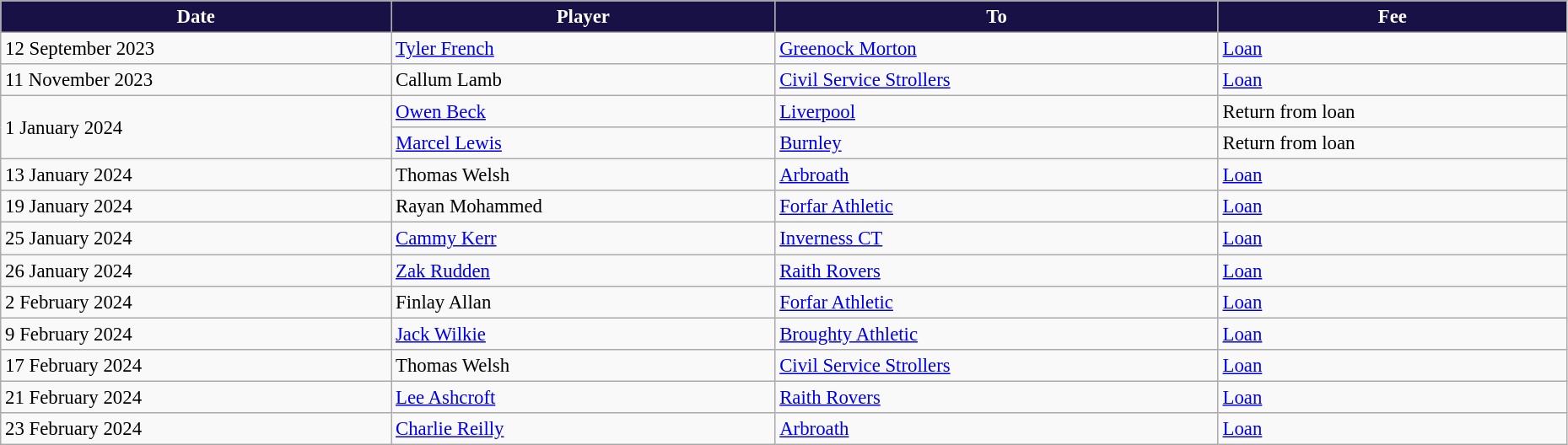<table class="wikitable" style="text-align:left; font-size:95%;width:98%;">
<tr>
<th style="background:#181146; color:white;">Date</th>
<th style="background:#181146; color:white;">Player</th>
<th style="background:#181146; color:white;">To</th>
<th style="background:#181146; color:white;">Fee</th>
</tr>
<tr>
<td>12 September 2023</td>
<td> <a href='#'>Tyler French</a></td>
<td> <a href='#'>Greenock Morton</a></td>
<td><a href='#'>Loan</a></td>
</tr>
<tr>
<td>11 November 2023</td>
<td> Callum Lamb</td>
<td> <a href='#'>Civil Service Strollers</a></td>
<td><a href='#'>Loan</a></td>
</tr>
<tr>
<td rowspan="2">1 January 2024</td>
<td> <a href='#'>Owen Beck</a></td>
<td> <a href='#'>Liverpool</a></td>
<td>Return from loan</td>
</tr>
<tr>
<td> <a href='#'>Marcel Lewis</a></td>
<td> <a href='#'>Burnley</a></td>
<td>Return from loan</td>
</tr>
<tr>
<td>13 January 2024</td>
<td> Thomas Welsh</td>
<td> <a href='#'>Arbroath</a></td>
<td><a href='#'>Loan</a></td>
</tr>
<tr>
<td>19 January 2024</td>
<td> Rayan Mohammed</td>
<td> <a href='#'>Forfar Athletic</a></td>
<td><a href='#'>Loan</a></td>
</tr>
<tr>
<td>25 January 2024</td>
<td> <a href='#'>Cammy Kerr</a></td>
<td> <a href='#'>Inverness CT</a></td>
<td><a href='#'>Loan</a></td>
</tr>
<tr>
<td>26 January 2024</td>
<td> <a href='#'>Zak Rudden</a></td>
<td> <a href='#'>Raith Rovers</a></td>
<td><a href='#'>Loan</a></td>
</tr>
<tr>
<td>2 February 2024</td>
<td> Finlay Allan</td>
<td> <a href='#'>Forfar Athletic</a></td>
<td><a href='#'>Loan</a></td>
</tr>
<tr>
<td>9 February 2024</td>
<td> <a href='#'>Jack Wilkie</a></td>
<td> <a href='#'>Broughty Athletic</a></td>
<td><a href='#'>Loan</a></td>
</tr>
<tr>
<td>17 February 2024</td>
<td> Thomas Welsh</td>
<td> <a href='#'>Civil Service Strollers</a></td>
<td><a href='#'>Loan</a></td>
</tr>
<tr>
<td>21 February 2024</td>
<td> <a href='#'>Lee Ashcroft</a></td>
<td> <a href='#'>Raith Rovers</a></td>
<td><a href='#'>Loan</a></td>
</tr>
<tr>
<td>23 February 2024</td>
<td> <a href='#'>Charlie Reilly</a></td>
<td> <a href='#'>Arbroath</a></td>
<td><a href='#'>Loan</a></td>
</tr>
</table>
